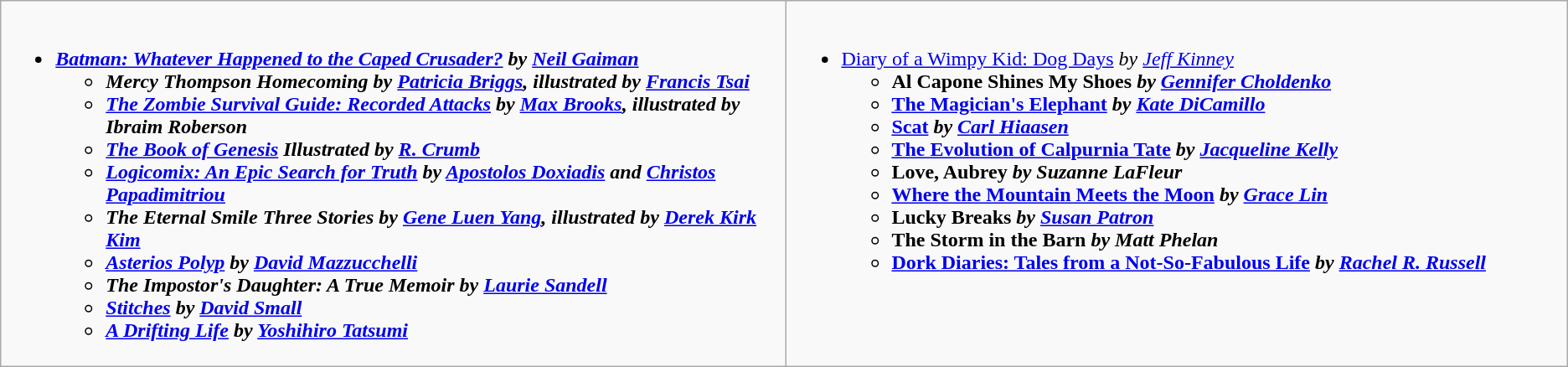<table class=wikitable>
<tr>
<td style="vertical-align:top; width:45em;"><br><ul><li><strong><em><a href='#'>Batman: Whatever Happened to the Caped Crusader?</a><em> by <a href='#'>Neil Gaiman</a><strong><ul><li></em>Mercy Thompson Homecoming<em> by <a href='#'>Patricia Briggs</a>, illustrated by <a href='#'>Francis Tsai</a></li><li></em><a href='#'>The Zombie Survival Guide: Recorded Attacks</a> by <a href='#'>Max Brooks</a>, illustrated by Ibraim Roberson<em></li><li><a href='#'></em>The Book of Genesis<em></a> Illustrated by <a href='#'>R. Crumb</a></li><li></em><a href='#'>Logicomix: An Epic Search for Truth</a><em> by <a href='#'>Apostolos Doxiadis</a> and <a href='#'>Christos Papadimitriou</a></li><li></em>The Eternal Smile Three Stories<em> by <a href='#'>Gene Luen Yang</a>, illustrated by <a href='#'>Derek Kirk Kim</a></li><li></em><a href='#'>Asterios Polyp</a><em> by <a href='#'>David Mazzucchelli</a></li><li></em>The Impostor's Daughter: A True Memoir<em> by <a href='#'>Laurie Sandell</a></li><li></em><a href='#'>Stitches</a><em> by <a href='#'>David Small</a></li><li></em><a href='#'>A Drifting Life</a><em> by <a href='#'>Yoshihiro Tatsumi</a></li></ul></li></ul></td>
<td style="vertical-align:top; width:45em;"><br><ul><li></strong><a href='#'></em>Diary of a Wimpy Kid: Dog Days<em></a> by <a href='#'>Jeff Kinney</a><strong><ul><li></em>Al Capone Shines My Shoes<em> by <a href='#'>Gennifer Choldenko</a></li><li></em><a href='#'>The Magician's Elephant</a><em> by <a href='#'>Kate DiCamillo</a></li><li></em><a href='#'>Scat</a><em> by <a href='#'>Carl Hiaasen</a></li><li></em><a href='#'>The Evolution of Calpurnia Tate</a><em> by <a href='#'>Jacqueline Kelly</a></li><li></em>Love, Aubrey<em> by Suzanne LaFleur</li><li></em><a href='#'>Where the Mountain Meets the Moon</a><em> by <a href='#'>Grace Lin</a></li><li></em>Lucky Breaks<em> by <a href='#'>Susan Patron</a></li><li></em>The Storm in the Barn<em> by Matt Phelan</li><li><a href='#'></em>Dork Diaries: Tales from a Not-So-Fabulous Life<em></a> by <a href='#'>Rachel R. Russell</a></li></ul></li></ul></td>
</tr>
</table>
